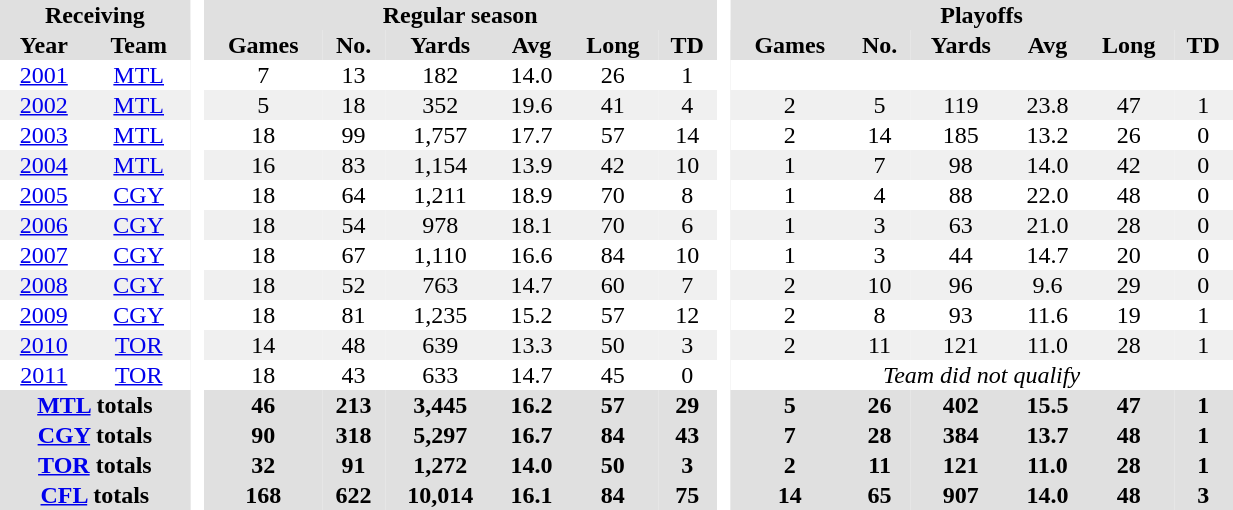<table BORDER="0" CELLPADDING="1" CELLSPACING="0" width="65%" style="text-align:center">
<tr bgcolor="#e0e0e0">
<th colspan="2">Receiving</th>
<th rowspan="99" bgcolor="#ffffff"> </th>
<th colspan="6">Regular season</th>
<th rowspan="99" bgcolor="#ffffff"> </th>
<th colspan="6">Playoffs</th>
</tr>
<tr bgcolor="#e0e0e0">
<th>Year</th>
<th>Team</th>
<th>Games</th>
<th>No.</th>
<th>Yards</th>
<th>Avg</th>
<th>Long</th>
<th>TD</th>
<th>Games</th>
<th>No.</th>
<th>Yards</th>
<th>Avg</th>
<th>Long</th>
<th>TD</th>
</tr>
<tr ALIGN="center">
<td><a href='#'>2001</a></td>
<td><a href='#'>MTL</a></td>
<td>7</td>
<td>13</td>
<td>182</td>
<td>14.0</td>
<td>26</td>
<td>1</td>
<td></td>
<td></td>
<td></td>
<td></td>
<td></td>
<td></td>
</tr>
<tr ALIGN="center" bgcolor="#f0f0f0">
<td><a href='#'>2002</a></td>
<td><a href='#'>MTL</a></td>
<td>5</td>
<td>18</td>
<td>352</td>
<td>19.6</td>
<td>41</td>
<td>4</td>
<td>2</td>
<td>5</td>
<td>119</td>
<td>23.8</td>
<td>47</td>
<td>1</td>
</tr>
<tr ALIGN="center">
<td><a href='#'>2003</a></td>
<td><a href='#'>MTL</a></td>
<td>18</td>
<td>99</td>
<td>1,757</td>
<td>17.7</td>
<td>57</td>
<td>14</td>
<td>2</td>
<td>14</td>
<td>185</td>
<td>13.2</td>
<td>26</td>
<td>0</td>
</tr>
<tr ALIGN="center" bgcolor="#f0f0f0">
<td><a href='#'>2004</a></td>
<td><a href='#'>MTL</a></td>
<td>16</td>
<td>83</td>
<td>1,154</td>
<td>13.9</td>
<td>42</td>
<td>10</td>
<td>1</td>
<td>7</td>
<td>98</td>
<td>14.0</td>
<td>42</td>
<td>0</td>
</tr>
<tr ALIGN="center">
<td><a href='#'>2005</a></td>
<td><a href='#'>CGY</a></td>
<td>18</td>
<td>64</td>
<td>1,211</td>
<td>18.9</td>
<td>70</td>
<td>8</td>
<td>1</td>
<td>4</td>
<td>88</td>
<td>22.0</td>
<td>48</td>
<td>0</td>
</tr>
<tr ALIGN="center" bgcolor="#f0f0f0">
<td><a href='#'>2006</a></td>
<td><a href='#'>CGY</a></td>
<td>18</td>
<td>54</td>
<td>978</td>
<td>18.1</td>
<td>70</td>
<td>6</td>
<td>1</td>
<td>3</td>
<td>63</td>
<td>21.0</td>
<td>28</td>
<td>0</td>
</tr>
<tr ALIGN="center">
<td><a href='#'>2007</a></td>
<td><a href='#'>CGY</a></td>
<td>18</td>
<td>67</td>
<td>1,110</td>
<td>16.6</td>
<td>84</td>
<td>10</td>
<td>1</td>
<td>3</td>
<td>44</td>
<td>14.7</td>
<td>20</td>
<td>0</td>
</tr>
<tr ALIGN="center" bgcolor="#f0f0f0">
<td><a href='#'>2008</a></td>
<td><a href='#'>CGY</a></td>
<td>18</td>
<td>52</td>
<td>763</td>
<td>14.7</td>
<td>60</td>
<td>7</td>
<td>2</td>
<td>10</td>
<td>96</td>
<td>9.6</td>
<td>29</td>
<td>0</td>
</tr>
<tr ALIGN="center">
<td><a href='#'>2009</a></td>
<td><a href='#'>CGY</a></td>
<td>18</td>
<td>81</td>
<td>1,235</td>
<td>15.2</td>
<td>57</td>
<td>12</td>
<td>2</td>
<td>8</td>
<td>93</td>
<td>11.6</td>
<td>19</td>
<td>1</td>
</tr>
<tr ALIGN="center" bgcolor="#f0f0f0">
<td><a href='#'>2010</a></td>
<td><a href='#'>TOR</a></td>
<td>14</td>
<td>48</td>
<td>639</td>
<td>13.3</td>
<td>50</td>
<td>3</td>
<td>2</td>
<td>11</td>
<td>121</td>
<td>11.0</td>
<td>28</td>
<td>1</td>
</tr>
<tr ALIGN="center">
<td><a href='#'>2011</a></td>
<td><a href='#'>TOR</a></td>
<td>18</td>
<td>43</td>
<td>633</td>
<td>14.7</td>
<td>45</td>
<td>0</td>
<td colspan="6"><em>Team did not qualify</em></td>
</tr>
<tr bgcolor="#e0e0e0">
<th colspan="2"><a href='#'>MTL</a> totals</th>
<th>46</th>
<th>213</th>
<th>3,445</th>
<th>16.2</th>
<th>57</th>
<th>29</th>
<th>5</th>
<th>26</th>
<th>402</th>
<th>15.5</th>
<th>47</th>
<th>1</th>
</tr>
<tr bgcolor="#e0e0e0">
<th colspan="2"><a href='#'>CGY</a> totals</th>
<th>90</th>
<th>318</th>
<th>5,297</th>
<th>16.7</th>
<th>84</th>
<th>43</th>
<th>7</th>
<th>28</th>
<th>384</th>
<th>13.7</th>
<th>48</th>
<th>1</th>
</tr>
<tr bgcolor="#e0e0e0">
<th colspan="2"><a href='#'>TOR</a> totals</th>
<th>32</th>
<th>91</th>
<th>1,272</th>
<th>14.0</th>
<th>50</th>
<th>3</th>
<th>2</th>
<th>11</th>
<th>121</th>
<th>11.0</th>
<th>28</th>
<th>1</th>
</tr>
<tr bgcolor="#e0e0e0">
<th colspan="2"><a href='#'>CFL</a> totals</th>
<th>168</th>
<th>622</th>
<th>10,014</th>
<th>16.1</th>
<th>84</th>
<th>75</th>
<th>14</th>
<th>65</th>
<th>907</th>
<th>14.0</th>
<th>48</th>
<th>3</th>
</tr>
</table>
